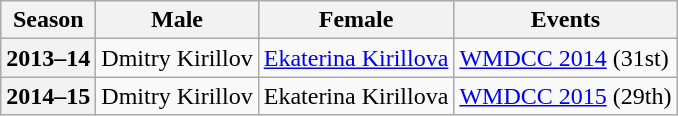<table class="wikitable">
<tr>
<th scope="col">Season</th>
<th scope="col">Male</th>
<th scope="col">Female</th>
<th scope="col">Events</th>
</tr>
<tr>
<th scope="row">2013–14</th>
<td>Dmitry Kirillov</td>
<td><a href='#'>Ekaterina Kirillova</a></td>
<td><a href='#'>WMDCC 2014</a> (31st)</td>
</tr>
<tr>
<th scope="row">2014–15</th>
<td>Dmitry Kirillov</td>
<td>Ekaterina Kirillova</td>
<td><a href='#'>WMDCC 2015</a> (29th)</td>
</tr>
</table>
